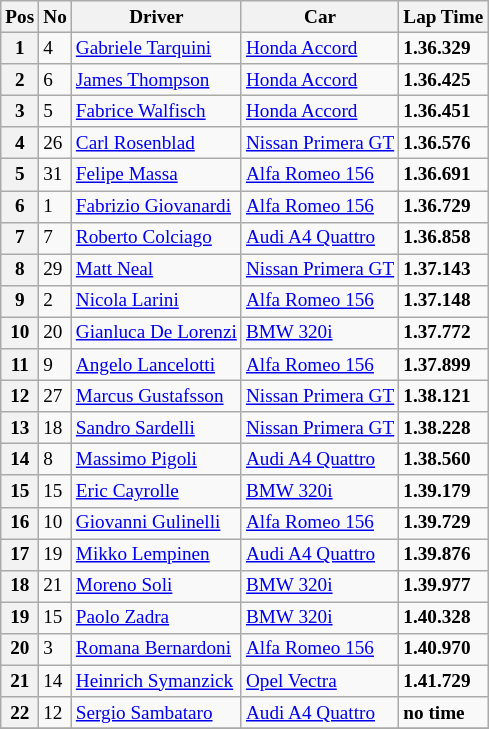<table class="wikitable" style="font-size: 80%;">
<tr>
<th>Pos</th>
<th>No</th>
<th>Driver</th>
<th>Car</th>
<th>Lap Time</th>
</tr>
<tr>
<th>1</th>
<td>4</td>
<td> <a href='#'>Gabriele Tarquini</a></td>
<td><a href='#'>Honda Accord</a></td>
<td><strong>1.36.329</strong></td>
</tr>
<tr>
<th>2</th>
<td>6</td>
<td> <a href='#'>James Thompson</a></td>
<td><a href='#'>Honda Accord</a></td>
<td><strong>1.36.425</strong></td>
</tr>
<tr>
<th>3</th>
<td>5</td>
<td> <a href='#'>Fabrice Walfisch</a></td>
<td><a href='#'>Honda Accord</a></td>
<td><strong>1.36.451</strong></td>
</tr>
<tr>
<th>4</th>
<td>26</td>
<td> <a href='#'>Carl Rosenblad</a></td>
<td><a href='#'>Nissan Primera GT</a></td>
<td><strong>1.36.576</strong></td>
</tr>
<tr>
<th>5</th>
<td>31</td>
<td> <a href='#'>Felipe Massa</a></td>
<td><a href='#'>Alfa Romeo 156</a></td>
<td><strong>1.36.691</strong></td>
</tr>
<tr>
<th>6</th>
<td>1</td>
<td> <a href='#'>Fabrizio Giovanardi</a></td>
<td><a href='#'>Alfa Romeo 156</a></td>
<td><strong>1.36.729</strong></td>
</tr>
<tr>
<th>7</th>
<td>7</td>
<td> <a href='#'>Roberto Colciago</a></td>
<td><a href='#'>Audi A4 Quattro</a></td>
<td><strong>1.36.858</strong></td>
</tr>
<tr>
<th>8</th>
<td>29</td>
<td> <a href='#'>Matt Neal</a></td>
<td><a href='#'>Nissan Primera GT</a></td>
<td><strong>1.37.143</strong></td>
</tr>
<tr>
<th>9</th>
<td>2</td>
<td> <a href='#'>Nicola Larini</a></td>
<td><a href='#'>Alfa Romeo 156</a></td>
<td><strong>1.37.148</strong></td>
</tr>
<tr>
<th>10</th>
<td>20</td>
<td> <a href='#'>Gianluca De Lorenzi</a></td>
<td><a href='#'>BMW 320i</a></td>
<td><strong>1.37.772</strong></td>
</tr>
<tr>
<th>11</th>
<td>9</td>
<td> <a href='#'>Angelo Lancelotti</a></td>
<td><a href='#'>Alfa Romeo 156</a></td>
<td><strong>1.37.899</strong></td>
</tr>
<tr>
<th>12</th>
<td>27</td>
<td> <a href='#'>Marcus Gustafsson</a></td>
<td><a href='#'>Nissan Primera GT</a></td>
<td><strong>1.38.121</strong></td>
</tr>
<tr>
<th>13</th>
<td>18</td>
<td> <a href='#'>Sandro Sardelli</a></td>
<td><a href='#'>Nissan Primera GT</a></td>
<td><strong>1.38.228</strong></td>
</tr>
<tr>
<th>14</th>
<td>8</td>
<td> <a href='#'>Massimo Pigoli</a></td>
<td><a href='#'>Audi A4 Quattro</a></td>
<td><strong>1.38.560</strong></td>
</tr>
<tr>
<th>15</th>
<td>15</td>
<td> <a href='#'>Eric Cayrolle</a></td>
<td><a href='#'>BMW 320i</a></td>
<td><strong>1.39.179</strong></td>
</tr>
<tr>
<th>16</th>
<td>10</td>
<td> <a href='#'>Giovanni Gulinelli</a></td>
<td><a href='#'>Alfa Romeo 156</a></td>
<td><strong>1.39.729</strong></td>
</tr>
<tr>
<th>17</th>
<td>19</td>
<td> <a href='#'>Mikko Lempinen</a></td>
<td><a href='#'>Audi A4 Quattro</a></td>
<td><strong>1.39.876</strong></td>
</tr>
<tr>
<th>18</th>
<td>21</td>
<td> <a href='#'>Moreno Soli</a></td>
<td><a href='#'>BMW 320i</a></td>
<td><strong>1.39.977</strong></td>
</tr>
<tr>
<th>19</th>
<td>15</td>
<td> <a href='#'>Paolo Zadra</a></td>
<td><a href='#'>BMW 320i</a></td>
<td><strong>1.40.328</strong></td>
</tr>
<tr>
<th>20</th>
<td>3</td>
<td> <a href='#'>Romana Bernardoni</a></td>
<td><a href='#'>Alfa Romeo 156</a></td>
<td><strong>1.40.970</strong></td>
</tr>
<tr>
<th>21</th>
<td>14</td>
<td> <a href='#'>Heinrich Symanzick</a></td>
<td><a href='#'>Opel Vectra</a></td>
<td><strong>1.41.729</strong></td>
</tr>
<tr>
<th>22</th>
<td>12</td>
<td> <a href='#'>Sergio Sambataro</a></td>
<td><a href='#'>Audi A4 Quattro</a></td>
<td><strong>no time</strong></td>
</tr>
<tr>
</tr>
</table>
